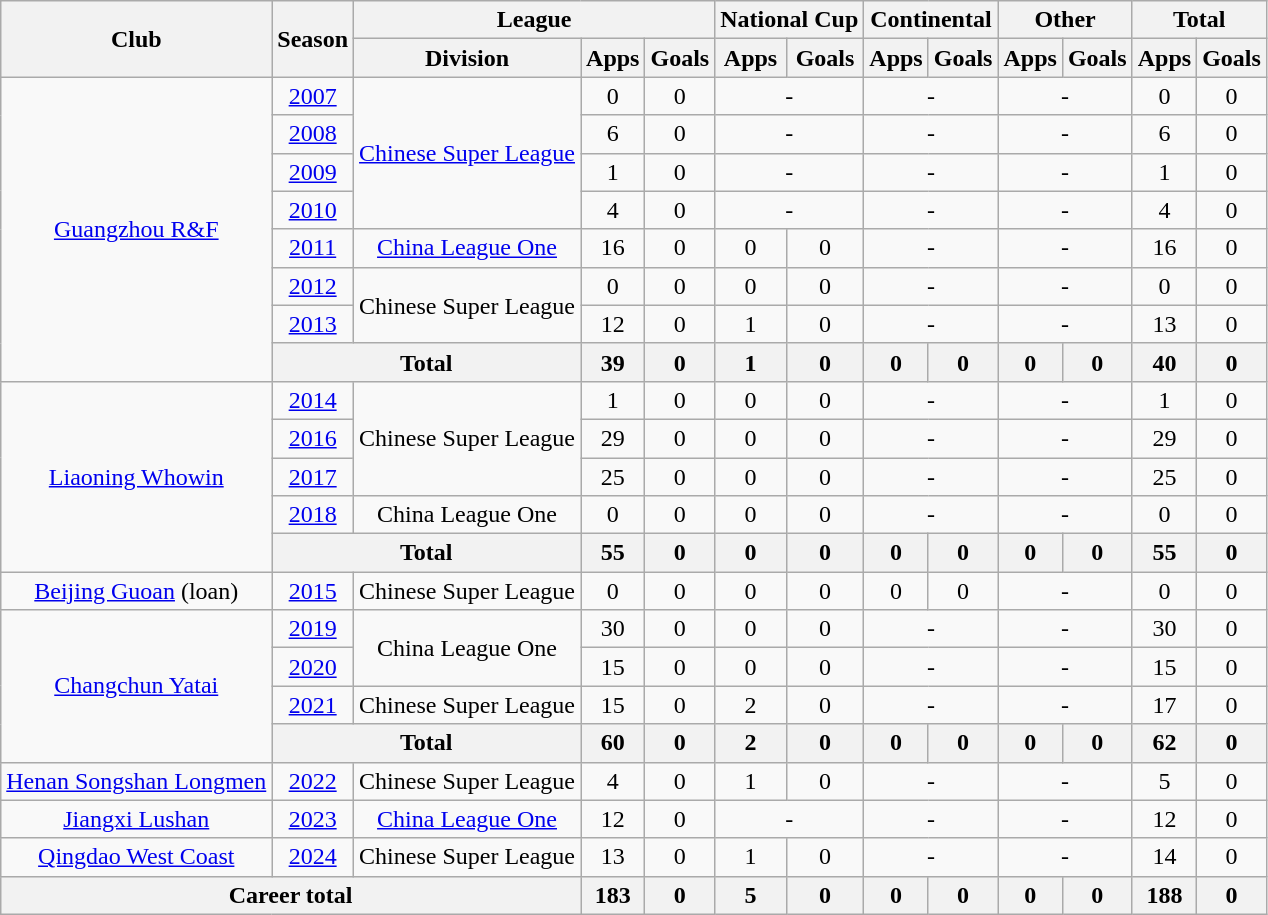<table class="wikitable" style="text-align: center">
<tr>
<th rowspan="2">Club</th>
<th rowspan="2">Season</th>
<th colspan="3">League</th>
<th colspan="2">National Cup</th>
<th colspan="2">Continental</th>
<th colspan="2">Other</th>
<th colspan="2">Total</th>
</tr>
<tr>
<th>Division</th>
<th>Apps</th>
<th>Goals</th>
<th>Apps</th>
<th>Goals</th>
<th>Apps</th>
<th>Goals</th>
<th>Apps</th>
<th>Goals</th>
<th>Apps</th>
<th>Goals</th>
</tr>
<tr>
<td rowspan=8><a href='#'>Guangzhou R&F</a></td>
<td><a href='#'>2007</a></td>
<td rowspan="4"><a href='#'>Chinese Super League</a></td>
<td>0</td>
<td>0</td>
<td colspan="2">-</td>
<td colspan="2">-</td>
<td colspan="2">-</td>
<td>0</td>
<td>0</td>
</tr>
<tr>
<td><a href='#'>2008</a></td>
<td>6</td>
<td>0</td>
<td colspan="2">-</td>
<td colspan="2">-</td>
<td colspan="2">-</td>
<td>6</td>
<td>0</td>
</tr>
<tr>
<td><a href='#'>2009</a></td>
<td>1</td>
<td>0</td>
<td colspan="2">-</td>
<td colspan="2">-</td>
<td colspan="2">-</td>
<td>1</td>
<td>0</td>
</tr>
<tr>
<td><a href='#'>2010</a></td>
<td>4</td>
<td>0</td>
<td colspan="2">-</td>
<td colspan="2">-</td>
<td colspan="2">-</td>
<td>4</td>
<td>0</td>
</tr>
<tr>
<td><a href='#'>2011</a></td>
<td><a href='#'>China League One</a></td>
<td>16</td>
<td>0</td>
<td>0</td>
<td>0</td>
<td colspan="2">-</td>
<td colspan="2">-</td>
<td>16</td>
<td>0</td>
</tr>
<tr>
<td><a href='#'>2012</a></td>
<td rowspan=2>Chinese Super League</td>
<td>0</td>
<td>0</td>
<td>0</td>
<td>0</td>
<td colspan="2">-</td>
<td colspan="2">-</td>
<td>0</td>
<td>0</td>
</tr>
<tr>
<td><a href='#'>2013</a></td>
<td>12</td>
<td>0</td>
<td>1</td>
<td>0</td>
<td colspan="2">-</td>
<td colspan="2">-</td>
<td>13</td>
<td>0</td>
</tr>
<tr>
<th colspan="2">Total</th>
<th>39</th>
<th>0</th>
<th>1</th>
<th>0</th>
<th>0</th>
<th>0</th>
<th>0</th>
<th>0</th>
<th>40</th>
<th>0</th>
</tr>
<tr>
<td rowspan=5><a href='#'>Liaoning Whowin</a></td>
<td><a href='#'>2014</a></td>
<td rowspan=3>Chinese Super League</td>
<td>1</td>
<td>0</td>
<td>0</td>
<td>0</td>
<td colspan="2">-</td>
<td colspan="2">-</td>
<td>1</td>
<td>0</td>
</tr>
<tr>
<td><a href='#'>2016</a></td>
<td>29</td>
<td>0</td>
<td>0</td>
<td>0</td>
<td colspan="2">-</td>
<td colspan="2">-</td>
<td>29</td>
<td>0</td>
</tr>
<tr>
<td><a href='#'>2017</a></td>
<td>25</td>
<td>0</td>
<td>0</td>
<td>0</td>
<td colspan="2">-</td>
<td colspan="2">-</td>
<td>25</td>
<td>0</td>
</tr>
<tr>
<td><a href='#'>2018</a></td>
<td>China League One</td>
<td>0</td>
<td>0</td>
<td>0</td>
<td>0</td>
<td colspan="2">-</td>
<td colspan="2">-</td>
<td>0</td>
<td>0</td>
</tr>
<tr>
<th colspan="2">Total</th>
<th>55</th>
<th>0</th>
<th>0</th>
<th>0</th>
<th>0</th>
<th>0</th>
<th>0</th>
<th>0</th>
<th>55</th>
<th>0</th>
</tr>
<tr>
<td><a href='#'>Beijing Guoan</a> (loan)</td>
<td><a href='#'>2015</a></td>
<td>Chinese Super League</td>
<td>0</td>
<td>0</td>
<td>0</td>
<td>0</td>
<td>0</td>
<td>0</td>
<td colspan="2">-</td>
<td>0</td>
<td>0</td>
</tr>
<tr>
<td rowspan="4"><a href='#'>Changchun Yatai</a></td>
<td><a href='#'>2019</a></td>
<td rowspan=2>China League One</td>
<td>30</td>
<td>0</td>
<td>0</td>
<td>0</td>
<td colspan="2">-</td>
<td colspan="2">-</td>
<td>30</td>
<td>0</td>
</tr>
<tr>
<td><a href='#'>2020</a></td>
<td>15</td>
<td>0</td>
<td>0</td>
<td>0</td>
<td colspan="2">-</td>
<td colspan="2">-</td>
<td>15</td>
<td>0</td>
</tr>
<tr>
<td><a href='#'>2021</a></td>
<td>Chinese Super League</td>
<td>15</td>
<td>0</td>
<td>2</td>
<td>0</td>
<td colspan="2">-</td>
<td colspan="2">-</td>
<td>17</td>
<td>0</td>
</tr>
<tr>
<th colspan="2">Total</th>
<th>60</th>
<th>0</th>
<th>2</th>
<th>0</th>
<th>0</th>
<th>0</th>
<th>0</th>
<th>0</th>
<th>62</th>
<th>0</th>
</tr>
<tr>
<td><a href='#'>Henan Songshan Longmen</a></td>
<td><a href='#'>2022</a></td>
<td>Chinese Super League</td>
<td>4</td>
<td>0</td>
<td>1</td>
<td>0</td>
<td colspan="2">-</td>
<td colspan="2">-</td>
<td>5</td>
<td>0</td>
</tr>
<tr>
<td><a href='#'>Jiangxi Lushan</a></td>
<td><a href='#'>2023</a></td>
<td><a href='#'>China League One</a></td>
<td>12</td>
<td>0</td>
<td colspan="2">-</td>
<td colspan="2">-</td>
<td colspan="2">-</td>
<td>12</td>
<td>0</td>
</tr>
<tr>
<td><a href='#'>Qingdao West Coast</a></td>
<td><a href='#'>2024</a></td>
<td>Chinese Super League</td>
<td>13</td>
<td>0</td>
<td>1</td>
<td>0</td>
<td colspan="2">-</td>
<td colspan="2">-</td>
<td>14</td>
<td>0</td>
</tr>
<tr>
<th colspan=3>Career total</th>
<th>183</th>
<th>0</th>
<th>5</th>
<th>0</th>
<th>0</th>
<th>0</th>
<th>0</th>
<th>0</th>
<th>188</th>
<th>0</th>
</tr>
</table>
